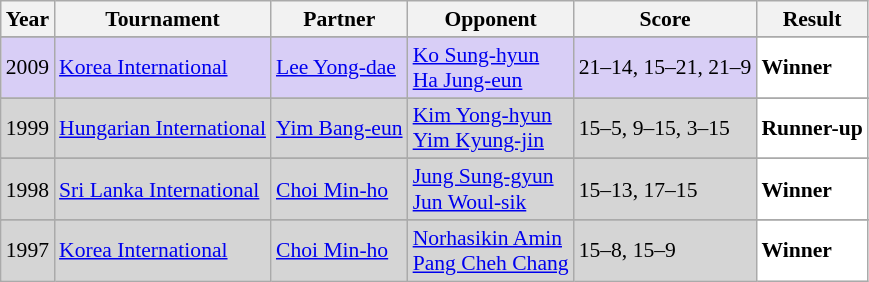<table class="sortable wikitable" style="font-size: 90%;">
<tr>
<th>Year</th>
<th>Tournament</th>
<th>Partner</th>
<th>Opponent</th>
<th>Score</th>
<th>Result</th>
</tr>
<tr>
</tr>
<tr style="background:#D8CEF6">
<td align="center">2009</td>
<td align="left"><a href='#'>Korea International</a></td>
<td align="left"> <a href='#'>Lee Yong-dae</a></td>
<td align="left"> <a href='#'>Ko Sung-hyun</a><br> <a href='#'>Ha Jung-eun</a></td>
<td align="left">21–14, 15–21, 21–9</td>
<td style="text-align:left; background:white"> <strong>Winner</strong></td>
</tr>
<tr>
</tr>
<tr style="background:#D5D5D5">
<td align="center">1999</td>
<td align="left"><a href='#'>Hungarian International</a></td>
<td align="left"> <a href='#'>Yim Bang-eun</a></td>
<td align="left"> <a href='#'>Kim Yong-hyun</a><br> <a href='#'>Yim Kyung-jin</a></td>
<td align="left">15–5, 9–15, 3–15</td>
<td style="text-align:left; background:white"> <strong>Runner-up</strong></td>
</tr>
<tr>
</tr>
<tr style="background:#D5D5D5">
<td align="center">1998</td>
<td align="left"><a href='#'>Sri Lanka International</a></td>
<td align="left"> <a href='#'>Choi Min-ho</a></td>
<td align="left"> <a href='#'>Jung Sung-gyun</a><br> <a href='#'>Jun Woul-sik</a></td>
<td align="left">15–13, 17–15</td>
<td style="text-align:left; background:white"> <strong>Winner</strong></td>
</tr>
<tr>
</tr>
<tr style="background:#D5D5D5">
<td align="center">1997</td>
<td align="left"><a href='#'>Korea International</a></td>
<td align="left"> <a href='#'>Choi Min-ho</a></td>
<td align="left"> <a href='#'>Norhasikin Amin</a><br> <a href='#'>Pang Cheh Chang</a></td>
<td align="left">15–8, 15–9</td>
<td style="text-align:left; background:white"> <strong>Winner</strong></td>
</tr>
</table>
